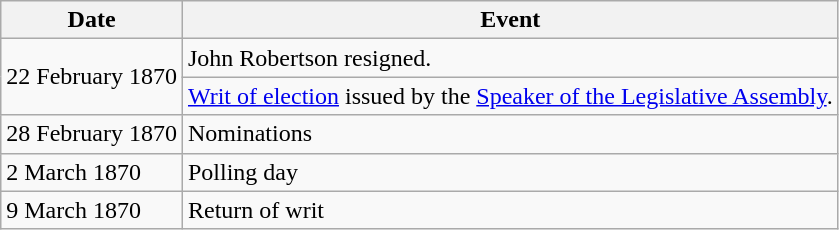<table class="wikitable">
<tr>
<th>Date</th>
<th>Event</th>
</tr>
<tr>
<td rowspan="2">22 February 1870</td>
<td>John Robertson resigned.</td>
</tr>
<tr>
<td><a href='#'>Writ of election</a> issued by the <a href='#'>Speaker of the Legislative Assembly</a>.</td>
</tr>
<tr>
<td>28 February 1870</td>
<td>Nominations</td>
</tr>
<tr>
<td>2 March 1870</td>
<td>Polling day</td>
</tr>
<tr>
<td>9 March 1870</td>
<td>Return of writ</td>
</tr>
</table>
